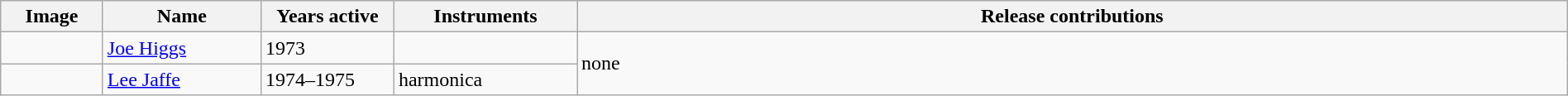<table class="wikitable" width="100%" border="3">
<tr>
<th width="75">Image</th>
<th width="120">Name</th>
<th width="100">Years active</th>
<th width="140">Instruments</th>
<th>Release contributions</th>
</tr>
<tr>
<td></td>
<td><a href='#'>Joe Higgs</a></td>
<td>1973</td>
<td></td>
<td rowspan="2">none</td>
</tr>
<tr>
<td></td>
<td><a href='#'>Lee Jaffe</a></td>
<td>1974–1975</td>
<td>harmonica</td>
</tr>
</table>
